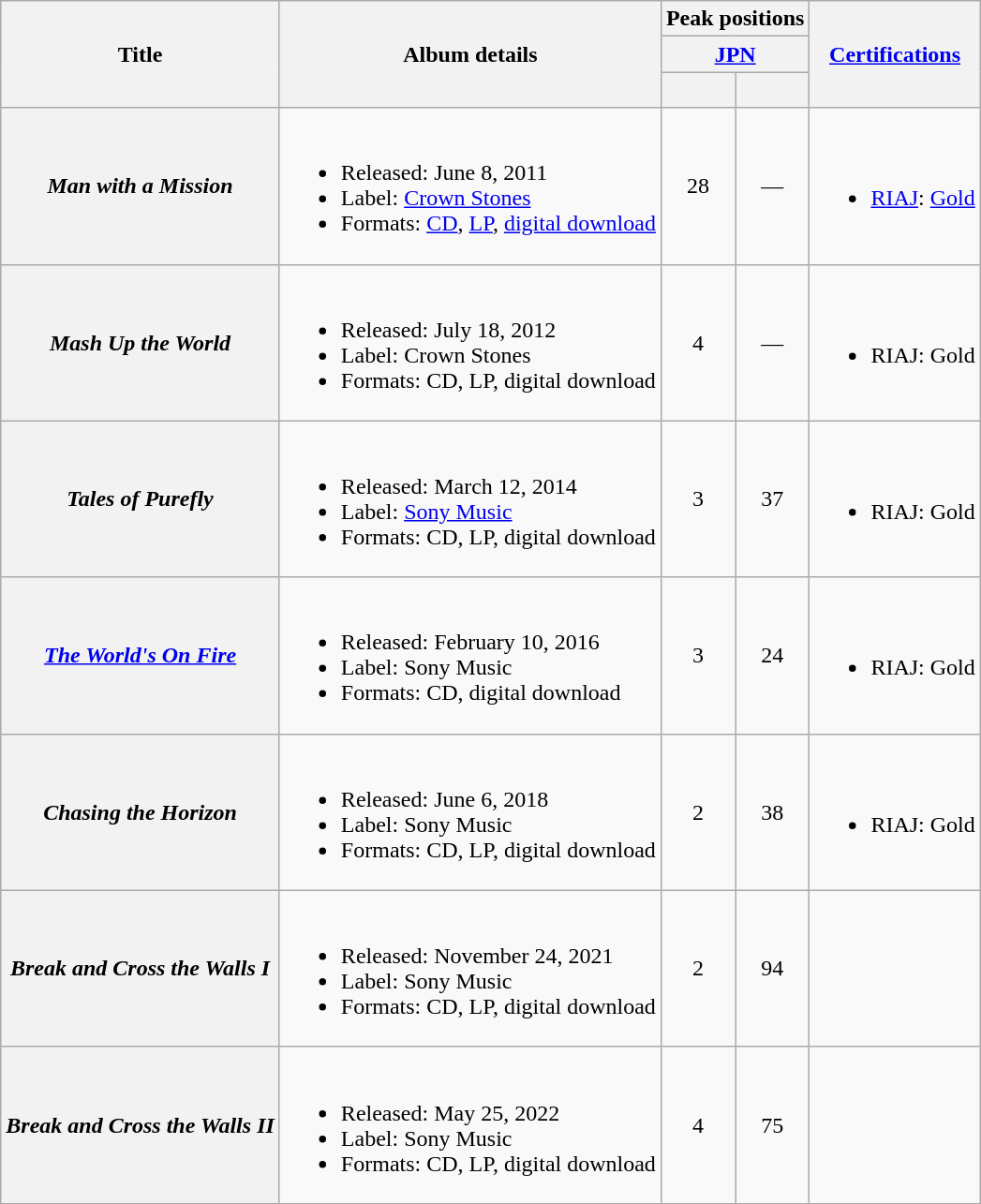<table class="wikitable plainrowheaders">
<tr>
<th scope="col" rowspan="3">Title</th>
<th scope="col" rowspan="3">Album details</th>
<th scope="col" colspan="2">Peak positions</th>
<th scope="col" rowspan="3"><a href='#'>Certifications</a></th>
</tr>
<tr>
<th scope="col" colspan="2"><a href='#'>JPN</a></th>
</tr>
<tr>
<th scope="col"><br></th>
<th scope="col"></th>
</tr>
<tr>
<th scope="row"><em>Man with a Mission</em></th>
<td><br><ul><li>Released: June 8, 2011</li><li>Label: <a href='#'>Crown Stones</a></li><li>Formats: <a href='#'>CD</a>, <a href='#'>LP</a>, <a href='#'>digital download</a></li></ul></td>
<td align="center">28</td>
<td align="center">—</td>
<td><br><ul><li><a href='#'>RIAJ</a>: <a href='#'>Gold</a></li></ul></td>
</tr>
<tr>
<th scope="row"><em>Mash Up the World</em></th>
<td><br><ul><li>Released: July 18, 2012</li><li>Label: Crown Stones</li><li>Formats: CD, LP, digital download</li></ul></td>
<td align="center">4</td>
<td align="center">—</td>
<td><br><ul><li>RIAJ: Gold</li></ul></td>
</tr>
<tr>
<th scope="row"><em>Tales of Purefly</em></th>
<td><br><ul><li>Released: March 12, 2014</li><li>Label: <a href='#'>Sony Music</a></li><li>Formats: CD, LP, digital download</li></ul></td>
<td align="center">3</td>
<td align="center">37</td>
<td><br><ul><li>RIAJ: Gold</li></ul></td>
</tr>
<tr>
<th scope="row"><em><a href='#'>The World's On Fire</a></em></th>
<td><br><ul><li>Released: February 10, 2016</li><li>Label: Sony Music</li><li>Formats: CD, digital download</li></ul></td>
<td align="center">3</td>
<td align="center">24</td>
<td><br><ul><li>RIAJ: Gold</li></ul></td>
</tr>
<tr>
<th scope="row"><em>Chasing the Horizon</em></th>
<td><br><ul><li>Released: June 6, 2018</li><li>Label: Sony Music</li><li>Formats: CD, LP, digital download</li></ul></td>
<td align="center">2</td>
<td align="center">38</td>
<td><br><ul><li>RIAJ: Gold</li></ul></td>
</tr>
<tr>
<th scope="row"><em>Break and Cross the Walls I</em></th>
<td><br><ul><li>Released: November 24, 2021</li><li>Label: Sony Music</li><li>Formats: CD, LP, digital download</li></ul></td>
<td align="center">2</td>
<td align="center">94</td>
<td></td>
</tr>
<tr>
<th scope="row"><em>Break and Cross the Walls II</em></th>
<td><br><ul><li>Released: May 25, 2022</li><li>Label: Sony Music</li><li>Formats: CD, LP, digital download</li></ul></td>
<td align="center">4</td>
<td align="center">75</td>
<td></td>
</tr>
</table>
